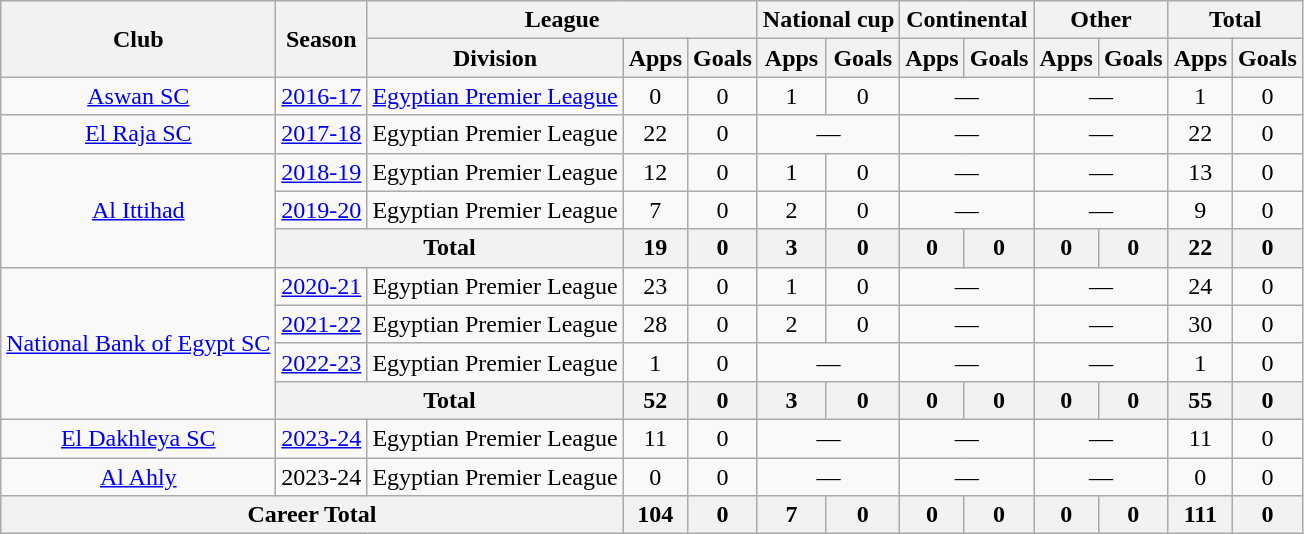<table class="wikitable" style="text-align:center">
<tr>
<th rowspan="2">Club</th>
<th rowspan="2">Season</th>
<th colspan="3">League</th>
<th colspan="2">National cup</th>
<th colspan="2">Continental</th>
<th colspan="2">Other</th>
<th colspan="2">Total</th>
</tr>
<tr>
<th>Division</th>
<th>Apps</th>
<th>Goals</th>
<th>Apps</th>
<th>Goals</th>
<th>Apps</th>
<th>Goals</th>
<th>Apps</th>
<th>Goals</th>
<th>Apps</th>
<th>Goals</th>
</tr>
<tr>
<td><a href='#'>Aswan SC</a></td>
<td><a href='#'>2016-17</a></td>
<td><a href='#'>Egyptian Premier League</a></td>
<td>0</td>
<td>0</td>
<td>1</td>
<td>0</td>
<td colspan="2">—</td>
<td colspan="2">—</td>
<td>1</td>
<td>0</td>
</tr>
<tr>
<td><a href='#'>El Raja SC</a></td>
<td><a href='#'>2017-18</a></td>
<td>Egyptian Premier League</td>
<td>22</td>
<td>0</td>
<td colspan="2">—</td>
<td colspan="2">—</td>
<td colspan="2">—</td>
<td>22</td>
<td>0</td>
</tr>
<tr>
<td rowspan="3"><a href='#'>Al Ittihad</a></td>
<td><a href='#'>2018-19</a></td>
<td>Egyptian Premier League</td>
<td>12</td>
<td>0</td>
<td>1</td>
<td>0</td>
<td colspan="2">—</td>
<td colspan="2">—</td>
<td>13</td>
<td>0</td>
</tr>
<tr>
<td><a href='#'>2019-20</a></td>
<td>Egyptian Premier League</td>
<td>7</td>
<td>0</td>
<td>2</td>
<td>0</td>
<td colspan="2">—</td>
<td colspan="2">—</td>
<td>9</td>
<td>0</td>
</tr>
<tr>
<th colspan="2">Total</th>
<th>19</th>
<th>0</th>
<th>3</th>
<th>0</th>
<th>0</th>
<th>0</th>
<th>0</th>
<th>0</th>
<th>22</th>
<th>0</th>
</tr>
<tr>
<td rowspan="4"><a href='#'>National Bank of Egypt SC</a></td>
<td><a href='#'>2020-21</a></td>
<td>Egyptian Premier League</td>
<td>23</td>
<td>0</td>
<td>1</td>
<td>0</td>
<td colspan="2">—</td>
<td colspan="2">—</td>
<td>24</td>
<td>0</td>
</tr>
<tr>
<td><a href='#'>2021-22</a></td>
<td>Egyptian Premier League</td>
<td>28</td>
<td>0</td>
<td>2</td>
<td>0</td>
<td colspan="2">—</td>
<td colspan="2">—</td>
<td>30</td>
<td>0</td>
</tr>
<tr>
<td><a href='#'>2022-23</a></td>
<td>Egyptian Premier League</td>
<td>1</td>
<td>0</td>
<td colspan="2">—</td>
<td colspan="2">—</td>
<td colspan="2">—</td>
<td>1</td>
<td>0</td>
</tr>
<tr>
<th colspan="2">Total</th>
<th>52</th>
<th>0</th>
<th>3</th>
<th>0</th>
<th>0</th>
<th>0</th>
<th>0</th>
<th>0</th>
<th>55</th>
<th>0</th>
</tr>
<tr>
<td><a href='#'>El Dakhleya SC</a></td>
<td><a href='#'>2023-24</a></td>
<td>Egyptian Premier League</td>
<td>11</td>
<td>0</td>
<td colspan="2">—</td>
<td colspan="2">—</td>
<td colspan="2">—</td>
<td>11</td>
<td>0</td>
</tr>
<tr>
<td><a href='#'>Al Ahly</a></td>
<td>2023-24</td>
<td>Egyptian Premier League</td>
<td>0</td>
<td>0</td>
<td colspan="2">—</td>
<td colspan="2">—</td>
<td colspan="2">—</td>
<td>0</td>
<td>0</td>
</tr>
<tr>
<th colspan="3">Career Total</th>
<th>104</th>
<th>0</th>
<th>7</th>
<th>0</th>
<th>0</th>
<th>0</th>
<th>0</th>
<th>0</th>
<th>111</th>
<th>0</th>
</tr>
</table>
